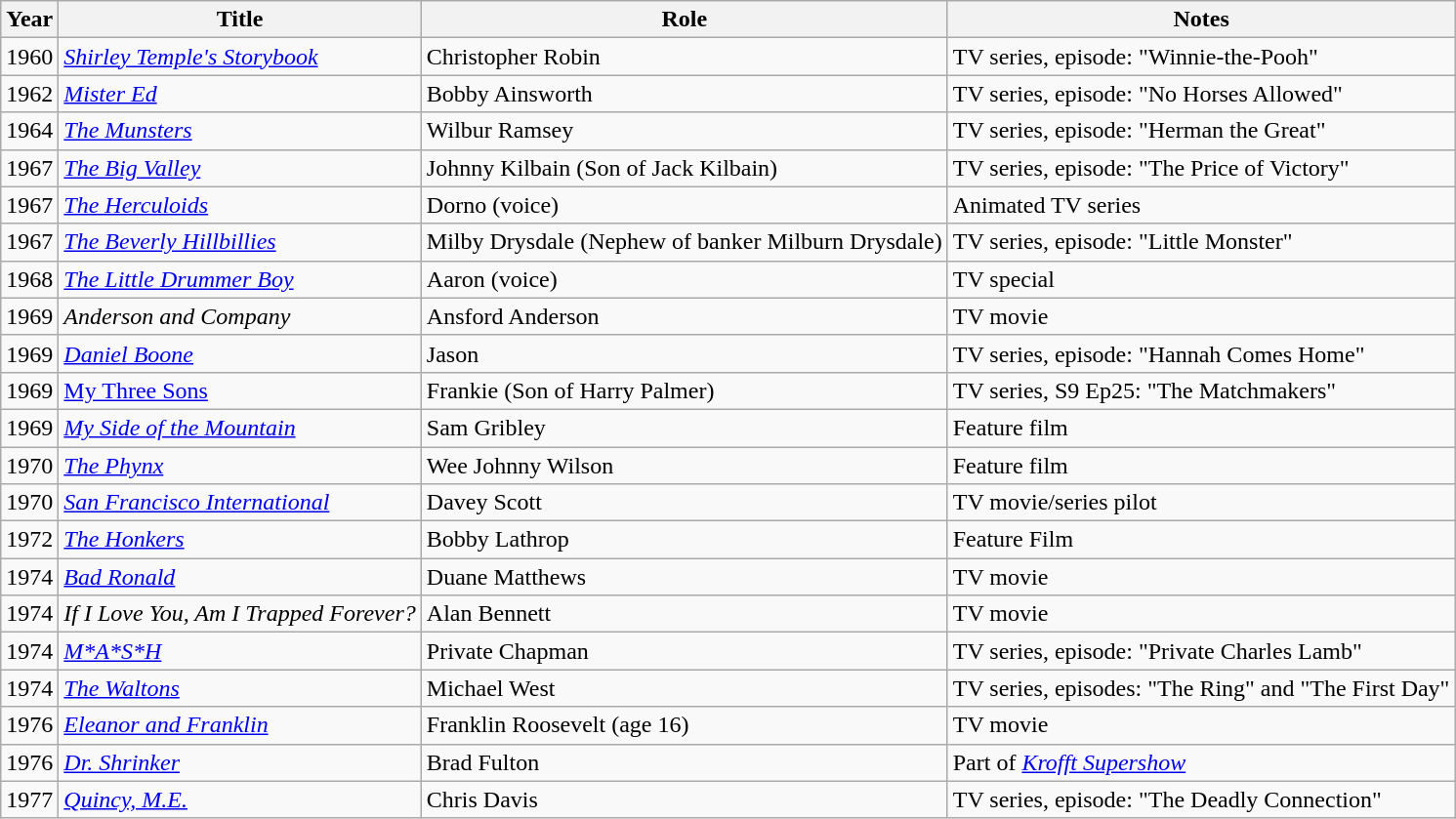<table class="wikitable sortable">
<tr>
<th>Year</th>
<th>Title</th>
<th>Role</th>
<th class="unsortable">Notes</th>
</tr>
<tr>
<td>1960</td>
<td><em><a href='#'>Shirley Temple's Storybook</a></em></td>
<td>Christopher Robin</td>
<td>TV series, episode: "Winnie-the-Pooh"</td>
</tr>
<tr>
<td>1962</td>
<td><em><a href='#'>Mister Ed</a></em></td>
<td>Bobby Ainsworth</td>
<td>TV series, episode: "No Horses Allowed"</td>
</tr>
<tr>
<td>1964</td>
<td><em><a href='#'>The Munsters</a></em></td>
<td>Wilbur Ramsey</td>
<td>TV series, episode: "Herman the Great"</td>
</tr>
<tr>
<td>1967</td>
<td><em><a href='#'>The Big Valley</a></em></td>
<td>Johnny Kilbain (Son of Jack Kilbain)</td>
<td>TV series, episode: "The Price of Victory"</td>
</tr>
<tr>
<td>1967</td>
<td><em><a href='#'>The Herculoids</a></em></td>
<td>Dorno (voice)</td>
<td>Animated TV series</td>
</tr>
<tr>
<td>1967</td>
<td><em><a href='#'>The Beverly Hillbillies</a></em></td>
<td>Milby Drysdale (Nephew of banker Milburn Drysdale)</td>
<td>TV series, episode: "Little Monster"</td>
</tr>
<tr>
<td>1968</td>
<td><em><a href='#'>The Little Drummer Boy</a></em></td>
<td>Aaron (voice)</td>
<td>TV special</td>
</tr>
<tr>
<td>1969</td>
<td><em>Anderson and Company</em></td>
<td>Ansford Anderson</td>
<td>TV movie</td>
</tr>
<tr>
<td>1969</td>
<td><em><a href='#'>Daniel Boone</a></em></td>
<td>Jason</td>
<td>TV series, episode: "Hannah Comes Home"</td>
</tr>
<tr>
<td>1969</td>
<td><a href='#'>My Three Sons</a></td>
<td>Frankie (Son of Harry Palmer)</td>
<td>TV series, S9 Ep25: "The Matchmakers"</td>
</tr>
<tr>
<td>1969</td>
<td><em><a href='#'>My Side of the Mountain</a></em></td>
<td>Sam Gribley</td>
<td>Feature film</td>
</tr>
<tr>
<td>1970</td>
<td><em><a href='#'>The Phynx</a></em></td>
<td>Wee Johnny Wilson</td>
<td>Feature film</td>
</tr>
<tr>
<td>1970</td>
<td><em><a href='#'>San Francisco International</a></em></td>
<td>Davey Scott</td>
<td>TV movie/series pilot</td>
</tr>
<tr>
<td>1972</td>
<td><em><a href='#'>The Honkers</a></em></td>
<td>Bobby Lathrop</td>
<td>Feature Film</td>
</tr>
<tr>
<td>1974</td>
<td><em><a href='#'>Bad Ronald</a></em></td>
<td>Duane Matthews</td>
<td>TV movie</td>
</tr>
<tr>
<td>1974</td>
<td><em>If I Love You, Am I Trapped Forever?</em></td>
<td>Alan Bennett</td>
<td>TV movie</td>
</tr>
<tr>
<td>1974</td>
<td><em><a href='#'>M*A*S*H</a></em></td>
<td>Private Chapman</td>
<td>TV series, episode: "Private Charles Lamb"</td>
</tr>
<tr>
<td>1974</td>
<td><em><a href='#'>The Waltons</a></em></td>
<td>Michael West</td>
<td>TV series, episodes: "The Ring" and "The First Day"</td>
</tr>
<tr>
<td>1976</td>
<td><em><a href='#'>Eleanor and Franklin</a></em></td>
<td>Franklin Roosevelt (age 16)</td>
<td>TV movie</td>
</tr>
<tr>
<td>1976</td>
<td><em><a href='#'>Dr. Shrinker</a></em></td>
<td>Brad Fulton</td>
<td>Part of <em><a href='#'>Krofft Supershow</a></em></td>
</tr>
<tr>
<td>1977</td>
<td><em><a href='#'>Quincy, M.E.</a></em></td>
<td>Chris Davis</td>
<td>TV series, episode: "The Deadly Connection"</td>
</tr>
</table>
